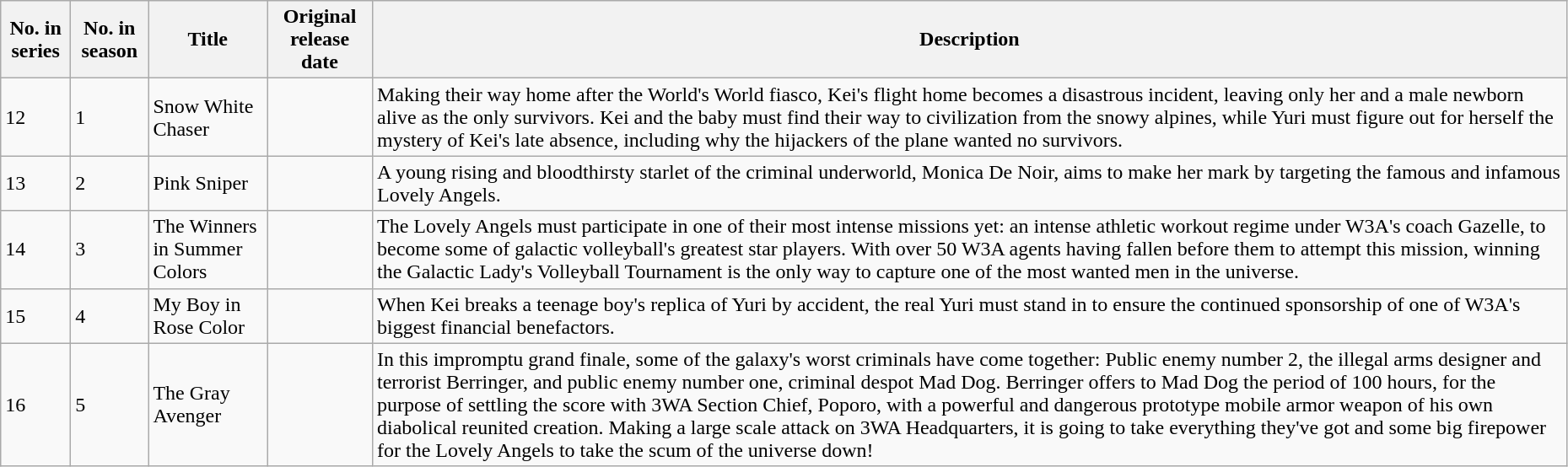<table class="wikitable" width="98%">
<tr>
<th>No. in series</th>
<th>No. in season</th>
<th>Title</th>
<th>Original release date</th>
<th>Description</th>
</tr>
<tr>
<td>12</td>
<td>1</td>
<td>Snow White Chaser</td>
<td></td>
<td>Making their way home after the World's World fiasco, Kei's flight home becomes a disastrous incident, leaving only her and a male newborn alive as the only survivors. Kei and the baby must find their way to civilization from the snowy alpines, while Yuri must figure out for herself the mystery of Kei's late absence, including why the hijackers of the plane wanted no survivors.</td>
</tr>
<tr>
<td>13</td>
<td>2</td>
<td>Pink Sniper</td>
<td></td>
<td>A young rising and bloodthirsty starlet of the criminal underworld, Monica De Noir, aims to make her mark by targeting the famous and infamous Lovely Angels.</td>
</tr>
<tr>
<td>14</td>
<td>3</td>
<td>The Winners in Summer Colors</td>
<td></td>
<td>The Lovely Angels must participate in one of their most intense missions yet: an intense athletic workout regime under W3A's coach Gazelle, to become some of galactic volleyball's greatest star players. With over 50 W3A agents having fallen before them to attempt this mission, winning the Galactic Lady's Volleyball Tournament is the only way to capture one of the most wanted men in the universe.</td>
</tr>
<tr>
<td>15</td>
<td>4</td>
<td>My Boy in Rose Color</td>
<td></td>
<td>When Kei breaks a teenage boy's replica of Yuri by accident, the real Yuri must stand in to ensure the continued sponsorship of one of W3A's biggest financial benefactors.</td>
</tr>
<tr>
<td>16</td>
<td>5</td>
<td>The Gray Avenger</td>
<td></td>
<td>In this impromptu grand finale, some of the galaxy's worst criminals have come together: Public enemy number 2, the illegal arms designer and terrorist Berringer, and public enemy number one, criminal despot Mad Dog. Berringer offers to Mad Dog the period of 100 hours, for the purpose of settling the score with 3WA Section Chief, Poporo, with a powerful and dangerous prototype mobile armor weapon of his own diabolical reunited creation. Making a large scale attack on 3WA Headquarters, it is going to take everything they've got and some big firepower for the Lovely Angels to take the scum of the universe down!</td>
</tr>
</table>
